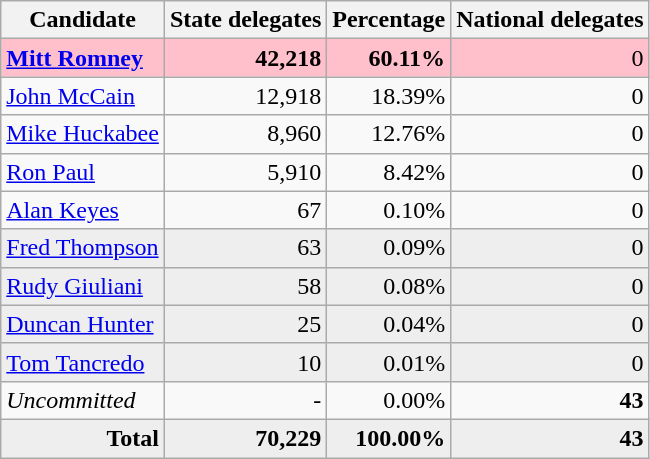<table class="wikitable" style="text-align:right;">
<tr>
<th>Candidate</th>
<th>State delegates</th>
<th>Percentage</th>
<th>National delegates</th>
</tr>
<tr style="background:pink;">
<td style="text-align:left;"><strong><a href='#'>Mitt Romney</a></strong></td>
<td><strong>42,218</strong></td>
<td><strong>60.11%</strong></td>
<td>0</td>
</tr>
<tr>
<td style="text-align:left;"><a href='#'>John McCain</a></td>
<td>12,918</td>
<td>18.39%</td>
<td>0</td>
</tr>
<tr>
<td style="text-align:left;"><a href='#'>Mike Huckabee</a></td>
<td>8,960</td>
<td>12.76%</td>
<td>0</td>
</tr>
<tr>
<td style="text-align:left;"><a href='#'>Ron Paul</a></td>
<td>5,910</td>
<td>8.42%</td>
<td>0</td>
</tr>
<tr>
<td style="text-align:left;"><a href='#'>Alan Keyes</a></td>
<td>67</td>
<td>0.10%</td>
<td>0</td>
</tr>
<tr style="background:#eee;">
<td style="text-align:left;"><a href='#'>Fred Thompson</a></td>
<td>63</td>
<td>0.09%</td>
<td>0</td>
</tr>
<tr style="background:#eee;">
<td style="text-align:left;"><a href='#'>Rudy Giuliani</a></td>
<td>58</td>
<td>0.08%</td>
<td>0</td>
</tr>
<tr style="background:#eee;">
<td style="text-align:left;"><a href='#'>Duncan Hunter</a></td>
<td>25</td>
<td>0.04%</td>
<td>0</td>
</tr>
<tr style="background:#eee;">
<td style="text-align:left;"><a href='#'>Tom Tancredo</a></td>
<td>10</td>
<td>0.01%</td>
<td>0</td>
</tr>
<tr>
<td style="text-align:left;"><em>Uncommitted</em></td>
<td>-</td>
<td>0.00%</td>
<td><strong>43</strong></td>
</tr>
<tr style="background:#eee;">
<td><strong>Total</strong></td>
<td><strong>70,229</strong></td>
<td><strong>100.00%</strong></td>
<td><strong>43</strong></td>
</tr>
</table>
